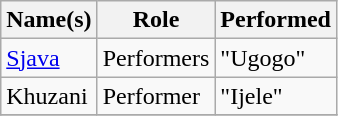<table class="wikitable sortable">
<tr>
<th>Name(s)</th>
<th>Role</th>
<th>Performed</th>
</tr>
<tr>
<td data-sort-value="Sjava"><a href='#'>Sjava</a></td>
<td>Performers</td>
<td>"Ugogo"</td>
</tr>
<tr>
<td>Khuzani</td>
<td>Performer</td>
<td>"Ijele"</td>
</tr>
<tr>
</tr>
</table>
